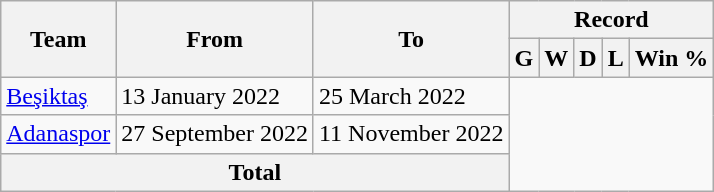<table class="wikitable" style="text-align: center">
<tr>
<th rowspan="2">Team</th>
<th rowspan="2">From</th>
<th rowspan="2">To</th>
<th colspan="5">Record</th>
</tr>
<tr>
<th>G</th>
<th>W</th>
<th>D</th>
<th>L</th>
<th>Win %</th>
</tr>
<tr |->
<td align=left><a href='#'>Beşiktaş</a></td>
<td align=left>13 January 2022</td>
<td align=left>25 March 2022<br></td>
</tr>
<tr |->
<td align=left><a href='#'>Adanaspor</a></td>
<td align=left>27 September 2022</td>
<td align=left>11 November 2022<br></td>
</tr>
<tr>
<th colspan="3">Total<br>  </th>
</tr>
</table>
